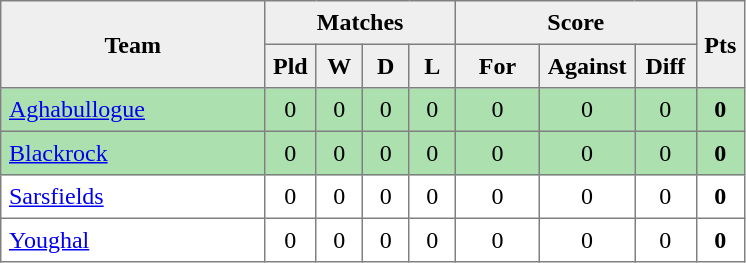<table style=border-collapse:collapse border=1 cellspacing=0 cellpadding=5>
<tr align=center bgcolor=#efefef>
<th rowspan=2 width=165>Team</th>
<th colspan=4>Matches</th>
<th colspan=3>Score</th>
<th rowspan=2width=20>Pts</th>
</tr>
<tr align=center bgcolor=#efefef>
<th width=20>Pld</th>
<th width=20>W</th>
<th width=20>D</th>
<th width=20>L</th>
<th width=45>For</th>
<th width=45>Against</th>
<th width=30>Diff</th>
</tr>
<tr align=center style="background:#ACE1AF;">
<td style="text-align:left;"><a href='#'>Aghabullogue</a></td>
<td>0</td>
<td>0</td>
<td>0</td>
<td>0</td>
<td>0</td>
<td>0</td>
<td>0</td>
<td><strong>0</strong></td>
</tr>
<tr align=center style="background:#ACE1AF;">
<td style="text-align:left;"><a href='#'>Blackrock</a></td>
<td>0</td>
<td>0</td>
<td>0</td>
<td>0</td>
<td>0</td>
<td>0</td>
<td>0</td>
<td><strong>0</strong></td>
</tr>
<tr align=center>
<td style="text-align:left;"><a href='#'>Sarsfields</a></td>
<td>0</td>
<td>0</td>
<td>0</td>
<td>0</td>
<td>0</td>
<td>0</td>
<td>0</td>
<td><strong>0</strong></td>
</tr>
<tr align=center>
<td style="text-align:left;"><a href='#'>Youghal</a></td>
<td>0</td>
<td>0</td>
<td>0</td>
<td>0</td>
<td>0</td>
<td>0</td>
<td>0</td>
<td><strong>0</strong></td>
</tr>
</table>
